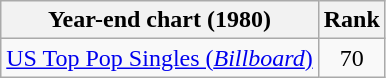<table class="wikitable sortable">
<tr>
<th>Year-end chart (1980)</th>
<th>Rank</th>
</tr>
<tr>
<td><a href='#'>US Top Pop Singles (<em>Billboard</em>)</a></td>
<td align="center">70</td>
</tr>
</table>
